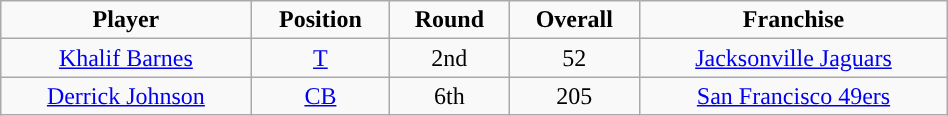<table class="wikitable" width="50%">
<tr align="center">
<td><strong>Player</strong></td>
<td><strong>Position</strong></td>
<td><strong>Round</strong></td>
<td><strong>Overall</strong></td>
<td><strong>Franchise<em></td>
</tr>
<tr style="text-align:center;" bgcolor="">
<td><a href='#'>Khalif Barnes</a></td>
<td><a href='#'>T</a></td>
<td>2nd</td>
<td>52</td>
<td><a href='#'>Jacksonville Jaguars</a></td>
</tr>
<tr style="text-align:center;" bgcolor="">
<td><a href='#'>Derrick Johnson</a></td>
<td><a href='#'>CB</a></td>
<td>6th</td>
<td>205</td>
<td><a href='#'>San Francisco 49ers</a></td>
</tr>
</table>
